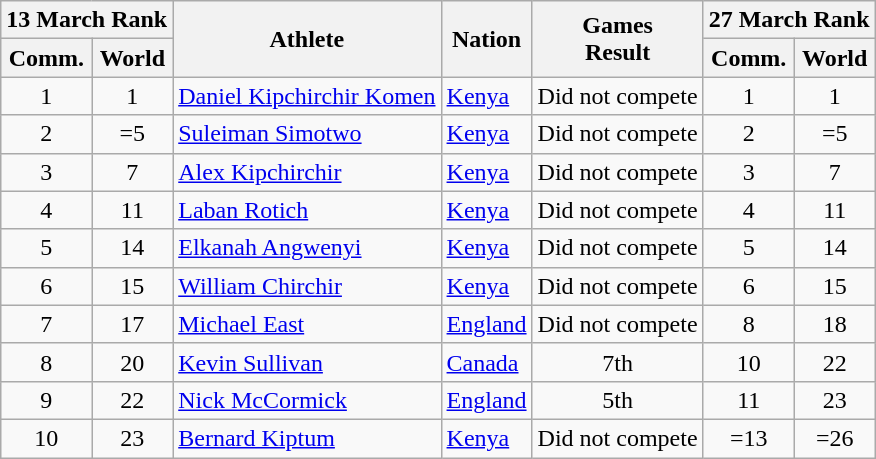<table class="wikitable">
<tr>
<th colspan="2">13 March Rank</th>
<th rowspan="2">Athlete</th>
<th rowspan="2">Nation</th>
<th rowspan="2">Games <br> Result</th>
<th colspan="2">27 March Rank</th>
</tr>
<tr>
<th>Comm.</th>
<th>World</th>
<th>Comm.</th>
<th>World</th>
</tr>
<tr>
<td align="center">1</td>
<td align="center">1</td>
<td align="left"><a href='#'>Daniel Kipchirchir Komen</a></td>
<td align="left"> <a href='#'>Kenya</a></td>
<td align="center">Did not compete</td>
<td align="center">1</td>
<td align="center">1</td>
</tr>
<tr>
<td align="center">2</td>
<td align="center">=5</td>
<td align="left"><a href='#'>Suleiman Simotwo</a></td>
<td align="left"> <a href='#'>Kenya</a></td>
<td align="center">Did not compete</td>
<td align="center">2</td>
<td align="center">=5</td>
</tr>
<tr>
<td align="center">3</td>
<td align="center">7</td>
<td align="left"><a href='#'>Alex Kipchirchir</a></td>
<td align="left"> <a href='#'>Kenya</a></td>
<td align="center">Did not compete</td>
<td align="center">3</td>
<td align="center">7</td>
</tr>
<tr>
<td align="center">4</td>
<td align="center">11</td>
<td align="left"><a href='#'>Laban Rotich</a></td>
<td align="left"> <a href='#'>Kenya</a></td>
<td align="center">Did not compete</td>
<td align="center">4</td>
<td align="center">11</td>
</tr>
<tr>
<td align="center">5</td>
<td align="center">14</td>
<td align="left"><a href='#'>Elkanah Angwenyi</a></td>
<td align="left"> <a href='#'>Kenya</a></td>
<td align="center">Did not compete</td>
<td align="center">5</td>
<td align="center">14</td>
</tr>
<tr>
<td align="center">6</td>
<td align="center">15</td>
<td align="left"><a href='#'>William Chirchir</a></td>
<td align="left"> <a href='#'>Kenya</a></td>
<td align="center">Did not compete</td>
<td align="center">6</td>
<td align="center">15</td>
</tr>
<tr>
<td align="center">7</td>
<td align="center">17</td>
<td align="left"><a href='#'>Michael East</a></td>
<td align="left"> <a href='#'>England</a></td>
<td align="center">Did not compete</td>
<td align="center">8</td>
<td align="center">18</td>
</tr>
<tr>
<td align="center">8</td>
<td align="center">20</td>
<td align="left"><a href='#'>Kevin Sullivan</a></td>
<td align="left"> <a href='#'>Canada</a></td>
<td align="center">7th</td>
<td align="center">10</td>
<td align="center">22</td>
</tr>
<tr>
<td align="center">9</td>
<td align="center">22</td>
<td align="left"><a href='#'>Nick McCormick</a></td>
<td align="left"> <a href='#'>England</a></td>
<td align="center">5th</td>
<td align="center">11</td>
<td align="center">23</td>
</tr>
<tr>
<td align="center">10</td>
<td align="center">23</td>
<td align="left"><a href='#'>Bernard Kiptum</a></td>
<td align="left"> <a href='#'>Kenya</a></td>
<td align="center">Did not compete</td>
<td align="center">=13</td>
<td align="center">=26</td>
</tr>
</table>
